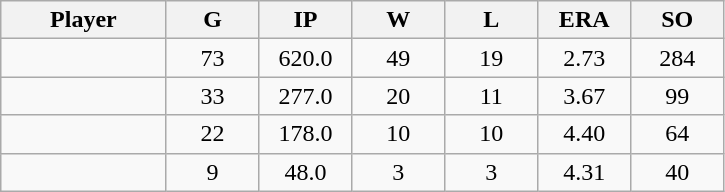<table class="wikitable sortable">
<tr>
<th bgcolor="#DDDDFF" width="16%">Player</th>
<th bgcolor="#DDDDFF" width="9%">G</th>
<th bgcolor="#DDDDFF" width="9%">IP</th>
<th bgcolor="#DDDDFF" width="9%">W</th>
<th bgcolor="#DDDDFF" width="9%">L</th>
<th bgcolor="#DDDDFF" width="9%">ERA</th>
<th bgcolor="#DDDDFF" width="9%">SO</th>
</tr>
<tr align="center">
<td></td>
<td>73</td>
<td>620.0</td>
<td>49</td>
<td>19</td>
<td>2.73</td>
<td>284</td>
</tr>
<tr align="center">
<td></td>
<td>33</td>
<td>277.0</td>
<td>20</td>
<td>11</td>
<td>3.67</td>
<td>99</td>
</tr>
<tr align="center">
<td></td>
<td>22</td>
<td>178.0</td>
<td>10</td>
<td>10</td>
<td>4.40</td>
<td>64</td>
</tr>
<tr align="center">
<td></td>
<td>9</td>
<td>48.0</td>
<td>3</td>
<td>3</td>
<td>4.31</td>
<td>40</td>
</tr>
</table>
